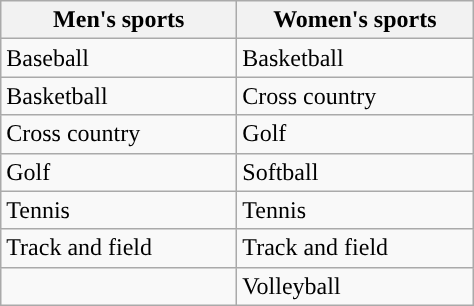<table class="wikitable"; style= "text-align: ">
<tr>
<th width=150px>Men's sports</th>
<th width=150px>Women's sports</th>
</tr>
<tr>
<td>Baseball</td>
<td>Basketball</td>
</tr>
<tr>
<td>Basketball</td>
<td>Cross country</td>
</tr>
<tr>
<td>Cross country</td>
<td>Golf</td>
</tr>
<tr>
<td>Golf</td>
<td>Softball</td>
</tr>
<tr>
<td>Tennis</td>
<td>Tennis</td>
</tr>
<tr>
<td>Track and field</td>
<td>Track and field</td>
</tr>
<tr>
<td></td>
<td>Volleyball</td>
</tr>
</table>
